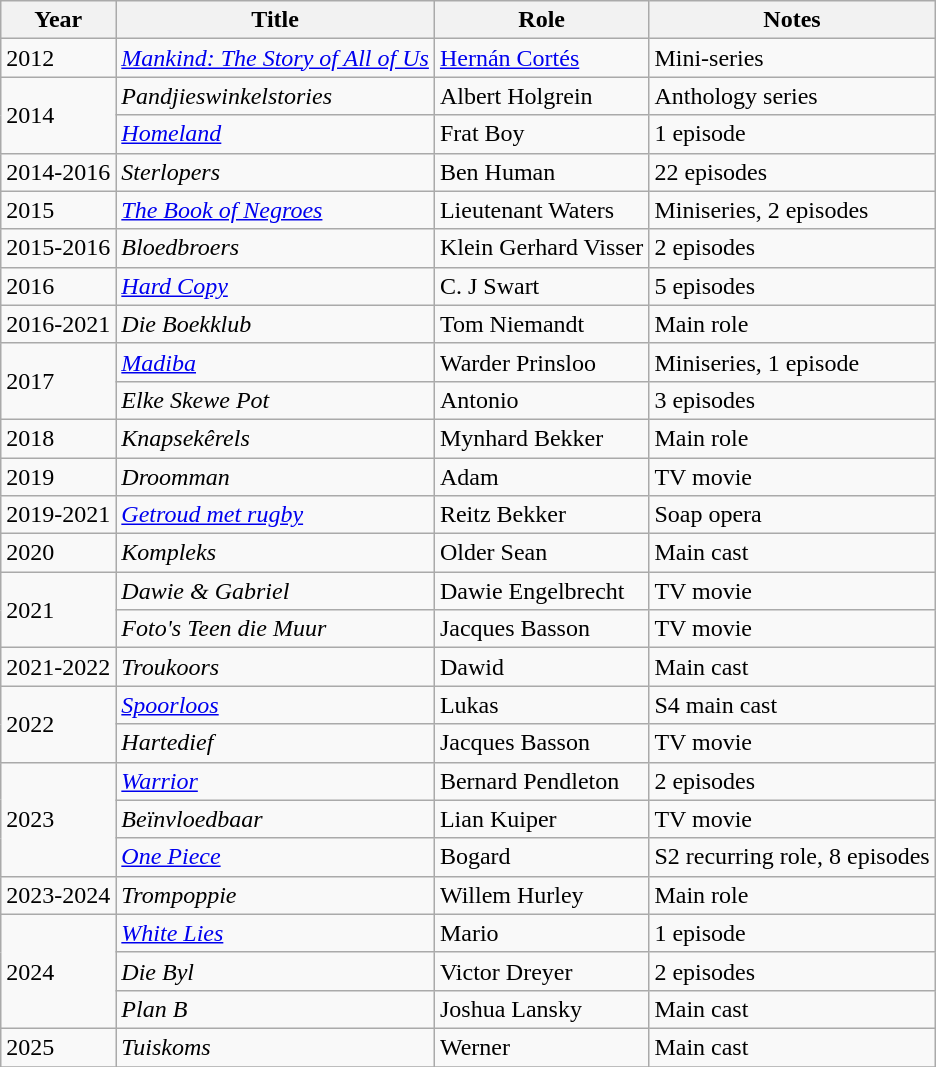<table class="wikitable sortable mw-collapsible">
<tr>
<th>Year</th>
<th>Title</th>
<th>Role</th>
<th class="unsortable">Notes</th>
</tr>
<tr>
<td>2012</td>
<td><em><a href='#'>Mankind: The Story of All of Us</a></em></td>
<td><a href='#'>Hernán Cortés</a></td>
<td>Mini-series</td>
</tr>
<tr>
<td rowspan="2">2014</td>
<td><em>Pandjieswinkelstories</em></td>
<td>Albert Holgrein</td>
<td>Anthology series</td>
</tr>
<tr>
<td><em><a href='#'>Homeland</a></em></td>
<td>Frat Boy</td>
<td>1 episode</td>
</tr>
<tr>
<td>2014-2016</td>
<td><em>Sterlopers</em></td>
<td>Ben Human</td>
<td>22 episodes</td>
</tr>
<tr>
<td>2015</td>
<td><em><a href='#'>The Book of Negroes</a></em></td>
<td>Lieutenant Waters</td>
<td>Miniseries, 2 episodes</td>
</tr>
<tr>
<td>2015-2016</td>
<td><em>Bloedbroers</em></td>
<td>Klein Gerhard Visser</td>
<td>2 episodes</td>
</tr>
<tr>
<td>2016</td>
<td><em><a href='#'>Hard Copy</a></em></td>
<td>C. J Swart</td>
<td>5 episodes</td>
</tr>
<tr>
<td>2016-2021</td>
<td><em>Die Boekklub</em></td>
<td>Tom Niemandt</td>
<td>Main role</td>
</tr>
<tr>
<td rowspan="2">2017</td>
<td><em><a href='#'>Madiba</a></em></td>
<td>Warder Prinsloo</td>
<td>Miniseries, 1 episode</td>
</tr>
<tr>
<td><em>Elke Skewe Pot</em></td>
<td>Antonio</td>
<td>3 episodes</td>
</tr>
<tr>
<td>2018</td>
<td><em>Knapsekêrels</em></td>
<td>Mynhard Bekker</td>
<td>Main role</td>
</tr>
<tr>
<td>2019</td>
<td><em>Droomman</em></td>
<td>Adam</td>
<td>TV movie</td>
</tr>
<tr>
<td>2019-2021</td>
<td><em><a href='#'>Getroud met rugby</a></em></td>
<td>Reitz Bekker</td>
<td>Soap opera</td>
</tr>
<tr>
<td>2020</td>
<td><em>Kompleks</em></td>
<td>Older Sean</td>
<td>Main cast</td>
</tr>
<tr>
<td rowspan="2">2021</td>
<td><em>Dawie & Gabriel</em></td>
<td>Dawie Engelbrecht</td>
<td>TV movie</td>
</tr>
<tr>
<td><em>Foto's Teen die Muur</em></td>
<td>Jacques Basson</td>
<td>TV movie</td>
</tr>
<tr>
<td>2021-2022</td>
<td><em>Troukoors</em></td>
<td>Dawid</td>
<td>Main cast</td>
</tr>
<tr>
<td rowspan="2">2022</td>
<td><em><a href='#'>Spoorloos</a></em></td>
<td>Lukas</td>
<td>S4 main cast</td>
</tr>
<tr>
<td><em>Hartedief</em></td>
<td>Jacques Basson</td>
<td>TV movie</td>
</tr>
<tr>
<td rowspan="3">2023</td>
<td><em><a href='#'>Warrior</a></em></td>
<td>Bernard Pendleton</td>
<td>2 episodes</td>
</tr>
<tr>
<td><em>Beïnvloedbaar</em></td>
<td>Lian Kuiper</td>
<td>TV movie</td>
</tr>
<tr>
<td><em><a href='#'>One Piece</a></em></td>
<td>Bogard</td>
<td>S2 recurring role, 8 episodes</td>
</tr>
<tr>
<td>2023-2024</td>
<td><em>Trompoppie</em></td>
<td>Willem Hurley</td>
<td>Main role</td>
</tr>
<tr>
<td rowspan="3">2024</td>
<td><em><a href='#'>White Lies</a></em></td>
<td>Mario</td>
<td>1 episode</td>
</tr>
<tr>
<td><em>Die Byl</em></td>
<td>Victor Dreyer</td>
<td>2 episodes</td>
</tr>
<tr>
<td><em>Plan B</em></td>
<td>Joshua Lansky</td>
<td>Main cast</td>
</tr>
<tr>
<td>2025</td>
<td><em>Tuiskoms</em></td>
<td>Werner</td>
<td>Main cast</td>
</tr>
<tr>
</tr>
</table>
